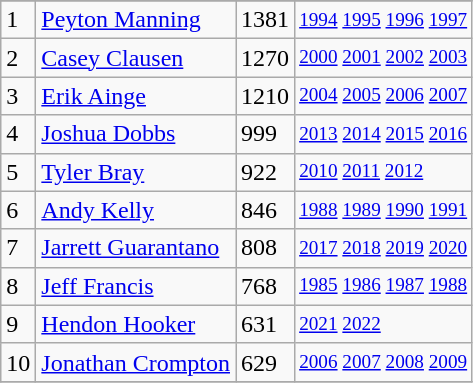<table class="wikitable">
<tr>
</tr>
<tr>
<td>1</td>
<td><a href='#'>Peyton Manning</a></td>
<td>1381</td>
<td style="font-size:80%;"><a href='#'>1994</a> <a href='#'>1995</a> <a href='#'>1996</a> <a href='#'>1997</a></td>
</tr>
<tr>
<td>2</td>
<td><a href='#'>Casey Clausen</a></td>
<td>1270</td>
<td style="font-size:80%;"><a href='#'>2000</a> <a href='#'>2001</a> <a href='#'>2002</a> <a href='#'>2003</a></td>
</tr>
<tr>
<td>3</td>
<td><a href='#'>Erik Ainge</a></td>
<td>1210</td>
<td style="font-size:80%;"><a href='#'>2004</a> <a href='#'>2005</a> <a href='#'>2006</a> <a href='#'>2007</a></td>
</tr>
<tr>
<td>4</td>
<td><a href='#'>Joshua Dobbs</a></td>
<td>999</td>
<td style="font-size:80%;"><a href='#'>2013</a> <a href='#'>2014</a> <a href='#'>2015</a> <a href='#'>2016</a></td>
</tr>
<tr>
<td>5</td>
<td><a href='#'>Tyler Bray</a></td>
<td>922</td>
<td style="font-size:80%;"><a href='#'>2010</a> <a href='#'>2011</a> <a href='#'>2012</a></td>
</tr>
<tr>
<td>6</td>
<td><a href='#'>Andy Kelly</a></td>
<td>846</td>
<td style="font-size:80%;"><a href='#'>1988</a> <a href='#'>1989</a> <a href='#'>1990</a> <a href='#'>1991</a></td>
</tr>
<tr>
<td>7</td>
<td><a href='#'>Jarrett Guarantano</a></td>
<td>808</td>
<td style="font-size:80%;"><a href='#'>2017</a> <a href='#'>2018</a> <a href='#'>2019</a> <a href='#'>2020</a></td>
</tr>
<tr>
<td>8</td>
<td><a href='#'>Jeff Francis</a></td>
<td>768</td>
<td style="font-size:80%;"><a href='#'>1985</a> <a href='#'>1986</a> <a href='#'>1987</a> <a href='#'>1988</a></td>
</tr>
<tr>
<td>9</td>
<td><a href='#'>Hendon Hooker</a></td>
<td>631</td>
<td style="font-size:80%;"><a href='#'>2021</a> <a href='#'>2022</a></td>
</tr>
<tr>
<td>10</td>
<td><a href='#'>Jonathan Crompton</a></td>
<td>629</td>
<td style="font-size:80%;"><a href='#'>2006</a> <a href='#'>2007</a> <a href='#'>2008</a> <a href='#'>2009</a></td>
</tr>
<tr>
</tr>
</table>
